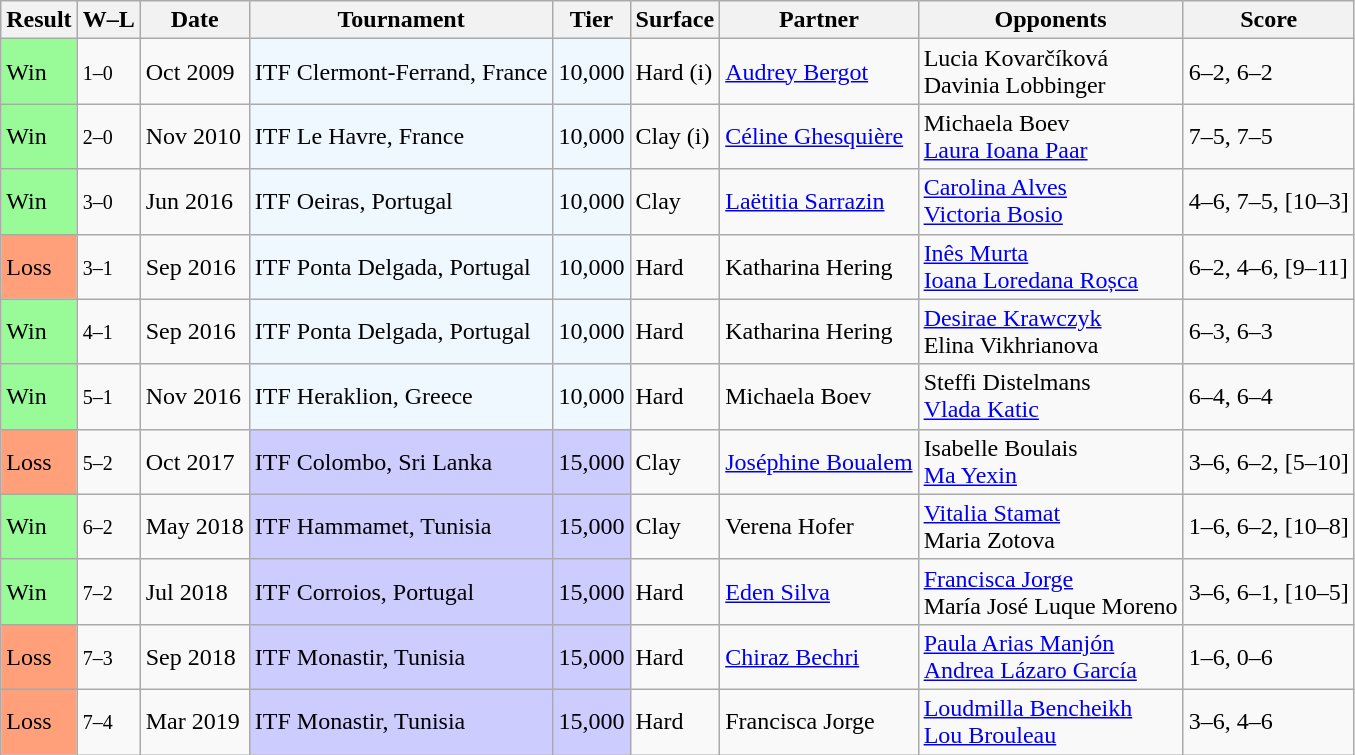<table class="sortable wikitable">
<tr>
<th>Result</th>
<th class="unsortable">W–L</th>
<th>Date</th>
<th>Tournament</th>
<th>Tier</th>
<th>Surface</th>
<th>Partner</th>
<th>Opponents</th>
<th class="unsortable">Score</th>
</tr>
<tr>
<td bgcolor=98FB98>Win</td>
<td><small>1–0</small></td>
<td>Oct 2009</td>
<td style="background:#f0f8ff;">ITF Clermont-Ferrand, France</td>
<td style="background:#f0f8ff;">10,000</td>
<td>Hard (i)</td>
<td> <a href='#'>Audrey Bergot</a></td>
<td> Lucia Kovarčíková <br>  Davinia Lobbinger</td>
<td>6–2, 6–2</td>
</tr>
<tr>
<td bgcolor=98FB98>Win</td>
<td><small>2–0</small></td>
<td>Nov 2010</td>
<td style="background:#f0f8ff;">ITF Le Havre, France</td>
<td style="background:#f0f8ff;">10,000</td>
<td>Clay (i)</td>
<td> <a href='#'>Céline Ghesquière</a></td>
<td> Michaela Boev <br>  <a href='#'>Laura Ioana Paar</a></td>
<td>7–5, 7–5</td>
</tr>
<tr>
<td bgcolor=98FB98>Win</td>
<td><small>3–0</small></td>
<td>Jun 2016</td>
<td style="background:#f0f8ff;">ITF Oeiras, Portugal</td>
<td style="background:#f0f8ff;">10,000</td>
<td>Clay</td>
<td> <a href='#'>Laëtitia Sarrazin</a></td>
<td> <a href='#'>Carolina Alves</a> <br>  <a href='#'>Victoria Bosio</a></td>
<td>4–6, 7–5, [10–3]</td>
</tr>
<tr>
<td bgcolor=ffa07a>Loss</td>
<td><small>3–1</small></td>
<td>Sep 2016</td>
<td style="background:#f0f8ff;">ITF Ponta Delgada, Portugal</td>
<td style="background:#f0f8ff;">10,000</td>
<td>Hard</td>
<td> Katharina Hering</td>
<td> <a href='#'>Inês Murta</a> <br>  <a href='#'>Ioana Loredana Roșca</a></td>
<td>6–2, 4–6, [9–11]</td>
</tr>
<tr>
<td bgcolor=98FB98>Win</td>
<td><small>4–1</small></td>
<td>Sep 2016</td>
<td style="background:#f0f8ff;">ITF Ponta Delgada, Portugal</td>
<td style="background:#f0f8ff;">10,000</td>
<td>Hard</td>
<td> Katharina Hering</td>
<td> <a href='#'>Desirae Krawczyk</a> <br>  Elina Vikhrianova</td>
<td>6–3, 6–3</td>
</tr>
<tr>
<td bgcolor=98FB98>Win</td>
<td><small>5–1</small></td>
<td>Nov 2016</td>
<td style="background:#f0f8ff;">ITF Heraklion, Greece</td>
<td style="background:#f0f8ff;">10,000</td>
<td>Hard</td>
<td> Michaela Boev</td>
<td> Steffi Distelmans <br>  <a href='#'>Vlada Katic</a></td>
<td>6–4, 6–4</td>
</tr>
<tr>
<td bgcolor=ffa07a>Loss</td>
<td><small>5–2</small></td>
<td>Oct 2017</td>
<td bgcolor=#ccf>ITF Colombo, Sri Lanka</td>
<td bgcolor=#ccf>15,000</td>
<td>Clay</td>
<td> <a href='#'>Joséphine Boualem</a></td>
<td> Isabelle Boulais <br>  <a href='#'>Ma Yexin</a></td>
<td>3–6, 6–2, [5–10]</td>
</tr>
<tr>
<td bgcolor=98FB98>Win</td>
<td><small>6–2</small></td>
<td>May 2018</td>
<td bgcolor=#ccf>ITF Hammamet, Tunisia</td>
<td bgcolor=#ccf>15,000</td>
<td>Clay</td>
<td> Verena Hofer</td>
<td> <a href='#'>Vitalia Stamat</a> <br>  Maria Zotova</td>
<td>1–6, 6–2, [10–8]</td>
</tr>
<tr>
<td bgcolor=98FB98>Win</td>
<td><small>7–2</small></td>
<td>Jul 2018</td>
<td bgcolor=#ccf>ITF Corroios, Portugal</td>
<td bgcolor=#ccf>15,000</td>
<td>Hard</td>
<td> <a href='#'>Eden Silva</a></td>
<td> <a href='#'>Francisca Jorge</a> <br>  María José Luque Moreno</td>
<td>3–6, 6–1, [10–5]</td>
</tr>
<tr>
<td bgcolor=ffa07a>Loss</td>
<td><small>7–3</small></td>
<td>Sep 2018</td>
<td bgcolor=#ccf>ITF Monastir, Tunisia</td>
<td bgcolor=#ccf>15,000</td>
<td>Hard</td>
<td> <a href='#'>Chiraz Bechri</a></td>
<td> <a href='#'>Paula Arias Manjón</a> <br>  <a href='#'>Andrea Lázaro García</a></td>
<td>1–6, 0–6</td>
</tr>
<tr>
<td bgcolor=ffa07a>Loss</td>
<td><small>7–4</small></td>
<td>Mar 2019</td>
<td bgcolor=#ccf>ITF Monastir, Tunisia</td>
<td bgcolor=#ccf>15,000</td>
<td>Hard</td>
<td> Francisca Jorge</td>
<td> <a href='#'>Loudmilla Bencheikh</a> <br>  <a href='#'>Lou Brouleau</a></td>
<td>3–6, 4–6</td>
</tr>
</table>
